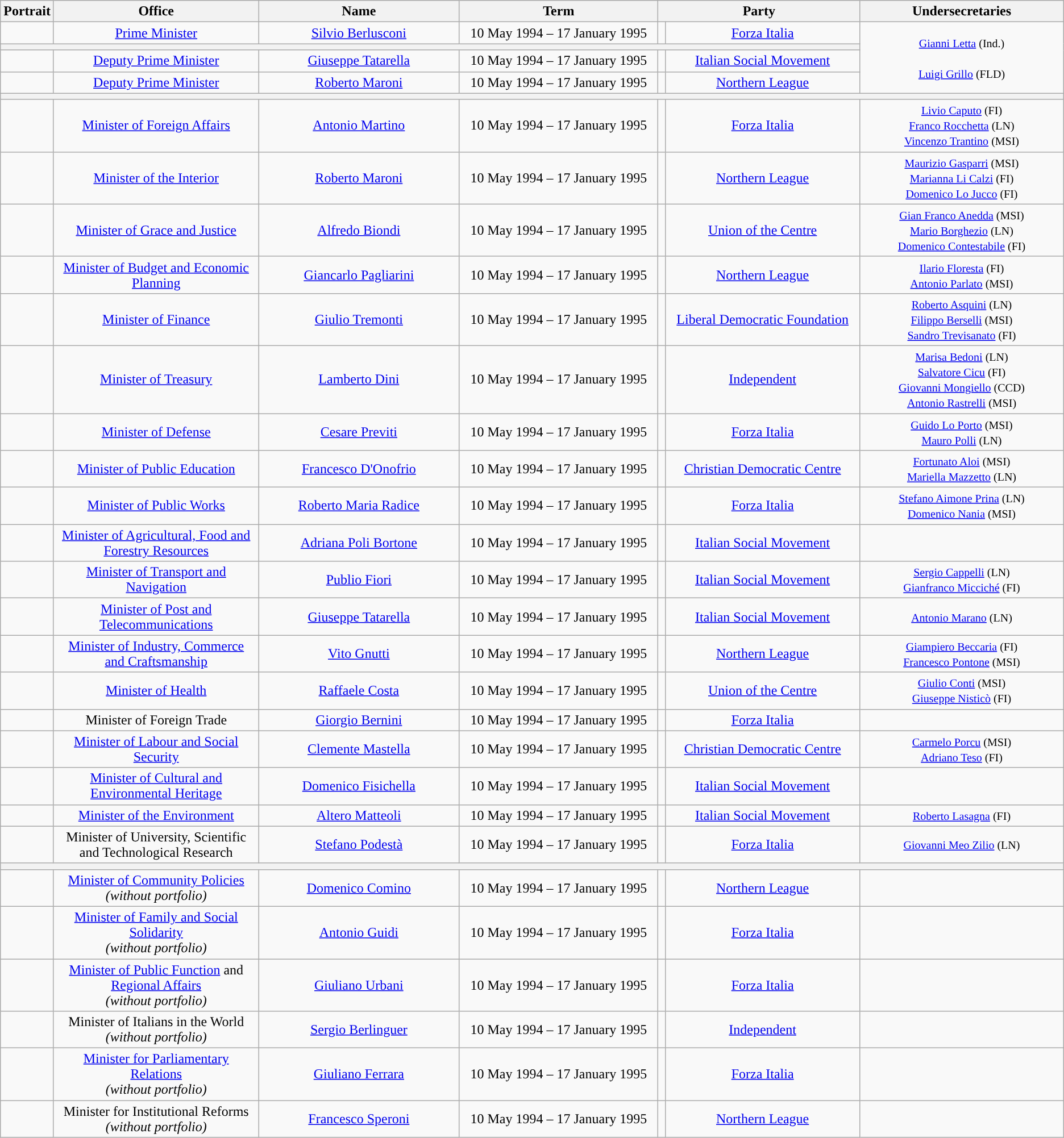<table class="wikitable" style="text-align:center">
<tr>
<th>Portrait</th>
<th width=20%>Office</th>
<th width=20%>Name</th>
<th width=20%>Term</th>
<th width=20% colspan=2>Party</th>
<th width=20%>Undersecretaries</th>
</tr>
<tr>
<td></td>
<td><a href='#'>Prime Minister</a></td>
<td><a href='#'>Silvio Berlusconi</a></td>
<td>10 May 1994 – 17 January 1995</td>
<td style="background:"></td>
<td><a href='#'>Forza Italia</a></td>
<td rowspan="4"><small><a href='#'>Gianni Letta</a> (Ind.) <br>  <br> <a href='#'>Luigi Grillo</a> (FLD)</small></td>
</tr>
<tr>
<th colspan="6"></th>
</tr>
<tr>
<td></td>
<td><a href='#'>Deputy Prime Minister</a></td>
<td><a href='#'>Giuseppe Tatarella</a></td>
<td>10 May 1994 – 17 January 1995</td>
<td style="background:"></td>
<td><a href='#'>Italian Social Movement</a></td>
</tr>
<tr>
<td></td>
<td><a href='#'>Deputy Prime Minister</a></td>
<td><a href='#'>Roberto Maroni</a></td>
<td>10 May 1994 – 17 January 1995</td>
<td style="background:"></td>
<td><a href='#'>Northern League</a></td>
</tr>
<tr>
<th colspan="7"></th>
</tr>
<tr>
<td></td>
<td><a href='#'>Minister of Foreign Affairs</a></td>
<td><a href='#'>Antonio Martino</a></td>
<td>10 May 1994 – 17 January 1995</td>
<td style="background:"></td>
<td><a href='#'>Forza Italia</a></td>
<td><small><a href='#'>Livio Caputo</a> (FI) <br> <a href='#'>Franco Rocchetta</a> (LN) <br> <a href='#'>Vincenzo Trantino</a> (MSI)</small></td>
</tr>
<tr>
<td></td>
<td><a href='#'>Minister of the Interior</a></td>
<td><a href='#'>Roberto Maroni</a></td>
<td>10 May 1994 – 17 January 1995</td>
<td style="background:"></td>
<td><a href='#'>Northern League</a></td>
<td><small><a href='#'>Maurizio Gasparri</a> (MSI) <br> <a href='#'>Marianna Li Calzi</a> (FI) <br> <a href='#'>Domenico Lo Jucco</a> (FI)</small></td>
</tr>
<tr>
<td></td>
<td><a href='#'>Minister of Grace and Justice</a></td>
<td><a href='#'>Alfredo Biondi</a></td>
<td>10 May 1994 – 17 January 1995</td>
<td style="background:"></td>
<td><a href='#'>Union of the Centre</a></td>
<td><small><a href='#'>Gian Franco Anedda</a> (MSI) <br> <a href='#'>Mario Borghezio</a> (LN) <br> <a href='#'>Domenico Contestabile</a> (FI)</small></td>
</tr>
<tr>
<td></td>
<td><a href='#'>Minister of Budget and Economic Planning</a></td>
<td><a href='#'>Giancarlo Pagliarini</a></td>
<td>10 May 1994 – 17 January 1995</td>
<td style="background:"></td>
<td><a href='#'>Northern League</a></td>
<td><small><a href='#'>Ilario Floresta</a> (FI) <br> <a href='#'>Antonio Parlato</a> (MSI)</small></td>
</tr>
<tr>
<td></td>
<td><a href='#'>Minister of Finance</a></td>
<td><a href='#'>Giulio Tremonti</a></td>
<td>10 May 1994 – 17 January 1995</td>
<td style="background:"></td>
<td><a href='#'>Liberal Democratic Foundation</a></td>
<td><small><a href='#'>Roberto Asquini</a> (LN) <br> <a href='#'>Filippo Berselli</a> (MSI) <br> <a href='#'>Sandro Trevisanato</a> (FI)</small></td>
</tr>
<tr>
<td></td>
<td><a href='#'>Minister of Treasury</a></td>
<td><a href='#'>Lamberto Dini</a></td>
<td>10 May 1994 – 17 January 1995</td>
<td style="background:"></td>
<td><a href='#'>Independent</a></td>
<td><small><a href='#'>Marisa Bedoni</a> (LN) <br> <a href='#'>Salvatore Cicu</a> (FI) <br> <a href='#'>Giovanni Mongiello</a> (CCD) <br> <a href='#'>Antonio Rastrelli</a> (MSI)</small></td>
</tr>
<tr>
<td></td>
<td><a href='#'>Minister of Defense</a></td>
<td><a href='#'>Cesare Previti</a></td>
<td>10 May 1994 – 17 January 1995</td>
<td style="background:"></td>
<td><a href='#'>Forza Italia</a></td>
<td><small><a href='#'>Guido Lo Porto</a> (MSI) <br> <a href='#'>Mauro Polli</a> (LN)</small></td>
</tr>
<tr>
<td></td>
<td><a href='#'>Minister of Public Education</a></td>
<td><a href='#'>Francesco D'Onofrio</a></td>
<td>10 May 1994 – 17 January 1995</td>
<td style="background:"></td>
<td><a href='#'>Christian Democratic Centre</a></td>
<td><small><a href='#'>Fortunato Aloi</a> (MSI) <br> <a href='#'>Mariella Mazzetto</a> (LN)</small></td>
</tr>
<tr>
<td></td>
<td><a href='#'>Minister of Public Works</a></td>
<td><a href='#'>Roberto Maria Radice</a></td>
<td>10 May 1994 – 17 January 1995</td>
<td style="background:"></td>
<td><a href='#'>Forza Italia</a></td>
<td><small><a href='#'>Stefano Aimone Prina</a> (LN) <br> <a href='#'>Domenico Nania</a> (MSI)</small></td>
</tr>
<tr>
<td></td>
<td><a href='#'>Minister of Agricultural, Food and Forestry Resources</a></td>
<td><a href='#'>Adriana Poli Bortone</a></td>
<td>10 May 1994 – 17 January 1995</td>
<td style="background:"></td>
<td><a href='#'>Italian Social Movement</a></td>
<td><small></small></td>
</tr>
<tr>
<td></td>
<td><a href='#'>Minister of Transport and Navigation</a></td>
<td><a href='#'>Publio Fiori</a></td>
<td>10 May 1994 – 17 January 1995</td>
<td style="background:"></td>
<td><a href='#'>Italian Social Movement</a></td>
<td><small><a href='#'>Sergio Cappelli</a> (LN) <br> <a href='#'>Gianfranco Micciché</a> (FI)</small></td>
</tr>
<tr>
<td></td>
<td><a href='#'>Minister of Post and Telecommunications</a></td>
<td><a href='#'>Giuseppe Tatarella</a></td>
<td>10 May 1994 – 17 January 1995</td>
<td style="background:"></td>
<td><a href='#'>Italian Social Movement</a></td>
<td><small><a href='#'>Antonio Marano</a> (LN)</small></td>
</tr>
<tr>
<td></td>
<td><a href='#'>Minister of Industry, Commerce and Craftsmanship</a></td>
<td><a href='#'>Vito Gnutti</a></td>
<td>10 May 1994 – 17 January 1995</td>
<td style="background:"></td>
<td><a href='#'>Northern League</a></td>
<td><small><a href='#'>Giampiero Beccaria</a> (FI) <br> <a href='#'>Francesco Pontone</a> (MSI)</small></td>
</tr>
<tr>
<td></td>
<td><a href='#'>Minister of Health</a></td>
<td><a href='#'>Raffaele Costa</a></td>
<td>10 May 1994 – 17 January 1995</td>
<td style="background:"></td>
<td><a href='#'>Union of the Centre</a></td>
<td><small><a href='#'>Giulio Conti</a> (MSI) <br> <a href='#'>Giuseppe Nisticò</a> (FI)</small></td>
</tr>
<tr>
<td></td>
<td>Minister of Foreign Trade</td>
<td><a href='#'>Giorgio Bernini</a></td>
<td>10 May 1994 – 17 January 1995</td>
<td style="background:"></td>
<td><a href='#'>Forza Italia</a></td>
<td></td>
</tr>
<tr>
<td></td>
<td><a href='#'>Minister of Labour and Social Security</a></td>
<td><a href='#'>Clemente Mastella</a></td>
<td>10 May 1994 – 17 January 1995</td>
<td style="background:"></td>
<td><a href='#'>Christian Democratic Centre</a></td>
<td><small><a href='#'>Carmelo Porcu</a> (MSI) <br> <a href='#'>Adriano Teso</a> (FI)</small></td>
</tr>
<tr>
<td></td>
<td><a href='#'>Minister of Cultural and Environmental Heritage</a></td>
<td><a href='#'>Domenico Fisichella</a></td>
<td>10 May 1994 – 17 January 1995</td>
<td style="background:"></td>
<td><a href='#'>Italian Social Movement</a></td>
<td></td>
</tr>
<tr>
<td></td>
<td><a href='#'>Minister of the Environment</a></td>
<td><a href='#'>Altero Matteoli</a></td>
<td>10 May 1994 – 17 January 1995</td>
<td style="background:"></td>
<td><a href='#'>Italian Social Movement</a></td>
<td><small><a href='#'>Roberto Lasagna</a> (FI)</small></td>
</tr>
<tr>
<td></td>
<td>Minister of University, Scientific and Technological Research</td>
<td><a href='#'>Stefano Podestà</a></td>
<td>10 May 1994 – 17 January 1995</td>
<td style="background:"></td>
<td><a href='#'>Forza Italia</a></td>
<td><small><a href='#'>Giovanni Meo Zilio</a> (LN)</small></td>
</tr>
<tr>
<th colspan="7"></th>
</tr>
<tr>
<td></td>
<td><a href='#'>Minister of Community Policies</a> <br> <em>(without portfolio)</em></td>
<td><a href='#'>Domenico Comino</a></td>
<td>10 May 1994 – 17 January 1995</td>
<td style="background:"></td>
<td><a href='#'>Northern League</a></td>
<td></td>
</tr>
<tr>
<td></td>
<td><a href='#'>Minister of Family and Social Solidarity</a> <br> <em>(without portfolio)</em></td>
<td><a href='#'>Antonio Guidi</a></td>
<td>10 May 1994 – 17 January 1995</td>
<td style="background:"></td>
<td><a href='#'>Forza Italia</a></td>
<td></td>
</tr>
<tr>
<td></td>
<td><a href='#'>Minister of Public Function</a> and <a href='#'>Regional Affairs</a> <br> <em>(without portfolio)</em></td>
<td><a href='#'>Giuliano Urbani</a></td>
<td>10 May 1994 – 17 January 1995</td>
<td style="background:"></td>
<td><a href='#'>Forza Italia</a></td>
<td></td>
</tr>
<tr>
<td></td>
<td>Minister of Italians in the World <br> <em>(without portfolio)</em></td>
<td><a href='#'>Sergio Berlinguer</a></td>
<td>10 May 1994 – 17 January 1995</td>
<td style="background:"></td>
<td><a href='#'>Independent</a></td>
<td></td>
</tr>
<tr>
<td></td>
<td><a href='#'>Minister for Parliamentary Relations</a> <br> <em>(without portfolio)</em></td>
<td><a href='#'>Giuliano Ferrara</a></td>
<td>10 May 1994 – 17 January 1995</td>
<td style="background:"></td>
<td><a href='#'>Forza Italia</a></td>
<td></td>
</tr>
<tr>
<td></td>
<td>Minister for Institutional Reforms <br> <em>(without portfolio)</em></td>
<td><a href='#'>Francesco Speroni</a></td>
<td>10 May 1994 – 17 January 1995</td>
<td style="background:"></td>
<td><a href='#'>Northern League</a></td>
<td></td>
</tr>
</table>
